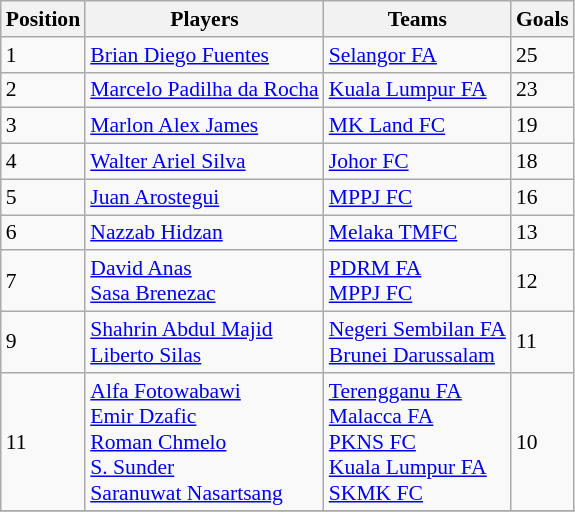<table class="wikitable" style="font-size:90%;">
<tr>
<th>Position</th>
<th>Players</th>
<th>Teams</th>
<th>Goals</th>
</tr>
<tr>
<td>1</td>
<td align="left"> <a href='#'>Brian Diego Fuentes</a></td>
<td> <a href='#'>Selangor FA</a></td>
<td>25</td>
</tr>
<tr>
<td>2</td>
<td align="left"> <a href='#'>Marcelo Padilha da Rocha</a></td>
<td> <a href='#'>Kuala Lumpur FA</a></td>
<td>23</td>
</tr>
<tr>
<td>3</td>
<td align="left"> <a href='#'>Marlon Alex James</a></td>
<td> <a href='#'>MK Land FC</a></td>
<td>19</td>
</tr>
<tr>
<td>4</td>
<td align="left"> <a href='#'>Walter Ariel Silva</a></td>
<td> <a href='#'>Johor FC</a></td>
<td>18</td>
</tr>
<tr>
<td>5</td>
<td align="left"> <a href='#'>Juan Arostegui</a></td>
<td> <a href='#'>MPPJ FC</a></td>
<td>16</td>
</tr>
<tr>
<td>6</td>
<td align="left"> <a href='#'>Nazzab Hidzan</a></td>
<td> <a href='#'>Melaka TMFC</a></td>
<td>13</td>
</tr>
<tr>
<td>7</td>
<td align="left"> <a href='#'>David Anas</a><br> <a href='#'>Sasa Brenezac</a></td>
<td> <a href='#'>PDRM FA</a><br> <a href='#'>MPPJ FC</a></td>
<td>12</td>
</tr>
<tr>
<td>9</td>
<td align="left"> <a href='#'>Shahrin Abdul Majid</a><br> <a href='#'>Liberto Silas</a></td>
<td> <a href='#'>Negeri Sembilan FA</a><br> <a href='#'>Brunei Darussalam</a></td>
<td>11</td>
</tr>
<tr>
<td>11</td>
<td align="left"> <a href='#'>Alfa Fotowabawi</a><br> <a href='#'>Emir Dzafic</a><br> <a href='#'>Roman Chmelo</a><br> <a href='#'>S. Sunder</a><br> <a href='#'>Saranuwat Nasartsang</a></td>
<td> <a href='#'>Terengganu FA</a><br> <a href='#'>Malacca FA</a><br> <a href='#'>PKNS FC</a><br> <a href='#'>Kuala Lumpur FA</a><br> <a href='#'>SKMK FC</a></td>
<td>10</td>
</tr>
<tr>
</tr>
</table>
